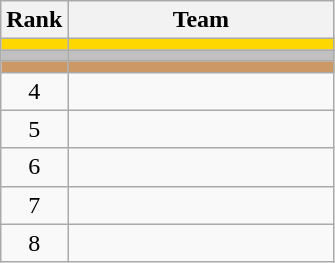<table class="wikitable">
<tr>
<th>Rank</th>
<th width=170>Team</th>
</tr>
<tr bgcolor=gold>
<td align=center></td>
<td></td>
</tr>
<tr bgcolor=silver>
<td align=center></td>
<td></td>
</tr>
<tr bgcolor=#cc9966>
<td align=center></td>
<td></td>
</tr>
<tr>
<td align=center>4</td>
<td></td>
</tr>
<tr>
<td align=center>5</td>
<td></td>
</tr>
<tr>
<td align=center>6</td>
<td></td>
</tr>
<tr>
<td align=center>7</td>
<td></td>
</tr>
<tr>
<td align=center>8</td>
<td></td>
</tr>
</table>
